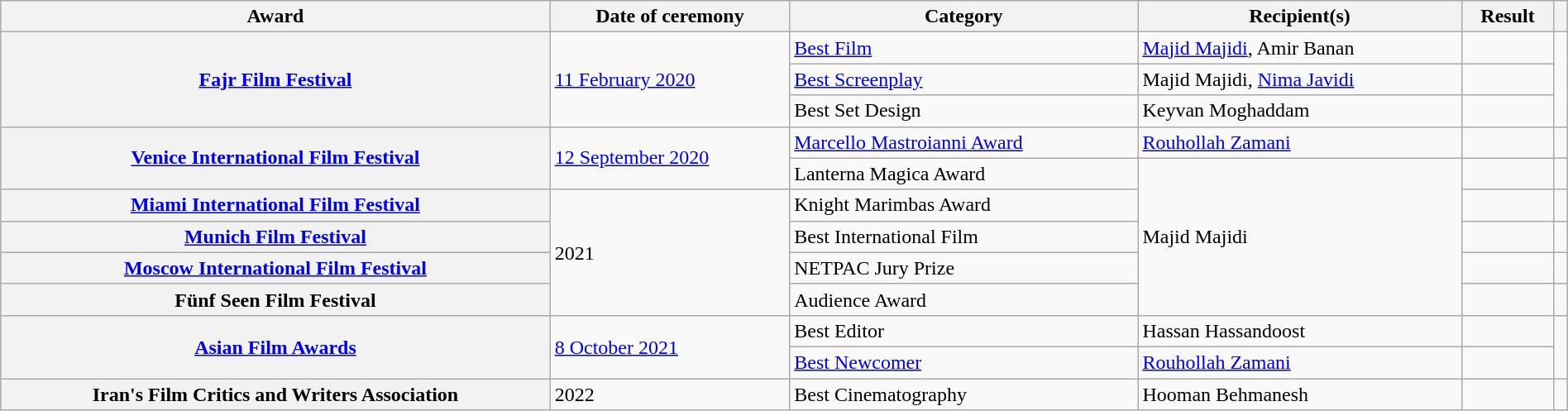<table class="wikitable sortable plainrowheaders" style="width: 100%;">
<tr>
<th scope="col">Award</th>
<th scope="col">Date of ceremony</th>
<th scope="col">Category</th>
<th scope="col">Recipient(s)</th>
<th scope="col">Result</th>
<th scope="col" class="unsortable"></th>
</tr>
<tr>
<th scope="row" rowspan="3"><a href='#'>Fajr Film Festival</a></th>
<td rowspan="3"><a href='#'>11 February 2020</a></td>
<td><a href='#'>Best Film</a></td>
<td><a href='#'>Majid Majidi</a>, Amir Banan</td>
<td></td>
<td rowspan="3" style="text-align: center;"></td>
</tr>
<tr>
<td><a href='#'>Best Screenplay</a></td>
<td>Majid Majidi, <a href='#'>Nima Javidi</a></td>
<td></td>
</tr>
<tr>
<td>Best Set Design</td>
<td>Keyvan Moghaddam</td>
<td></td>
</tr>
<tr>
<th scope="row" rowspan="2"><a href='#'>Venice International Film Festival</a></th>
<td rowspan="2"><a href='#'>12 September 2020</a></td>
<td><a href='#'>Marcello Mastroianni Award</a></td>
<td><a href='#'>Rouhollah Zamani</a></td>
<td></td>
<td></td>
</tr>
<tr>
<td>Lanterna Magica Award</td>
<td rowspan="5">Majid Majidi</td>
<td></td>
<td></td>
</tr>
<tr>
<th scope="row"><a href='#'>Miami International Film Festival</a></th>
<td rowspan="4">2021</td>
<td>Knight Marimbas Award</td>
<td></td>
<td></td>
</tr>
<tr>
<th scope="row"><a href='#'>Munich Film Festival</a></th>
<td>Best International Film</td>
<td></td>
<td></td>
</tr>
<tr>
<th scope="row"><a href='#'>Moscow International Film Festival</a></th>
<td>NETPAC Jury Prize</td>
<td></td>
<td></td>
</tr>
<tr>
<th scope="row">Fünf Seen Film Festival</th>
<td>Audience Award</td>
<td></td>
<td></td>
</tr>
<tr>
<th scope="row" rowspan="2"><a href='#'>Asian Film Awards</a></th>
<td rowspan="2"><a href='#'>8 October 2021</a></td>
<td>Best Editor</td>
<td>Hassan Hassandoost</td>
<td></td>
<td rowspan="2"></td>
</tr>
<tr>
<td><a href='#'>Best Newcomer</a></td>
<td><a href='#'>Rouhollah Zamani</a></td>
<td></td>
</tr>
<tr>
<th scope="row">Iran's Film Critics and Writers Association</th>
<td>2022</td>
<td>Best Cinematography</td>
<td>Hooman Behmanesh</td>
<td></td>
<td></td>
</tr>
</table>
